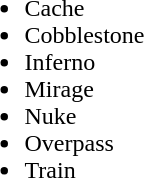<table cellspacing="10">
<tr>
<td valign="top" width="450px"><br><ul><li>Cache</li><li>Cobblestone</li><li>Inferno</li><li>Mirage</li><li>Nuke</li><li>Overpass</li><li>Train</li></ul></td>
</tr>
<tr>
</tr>
</table>
